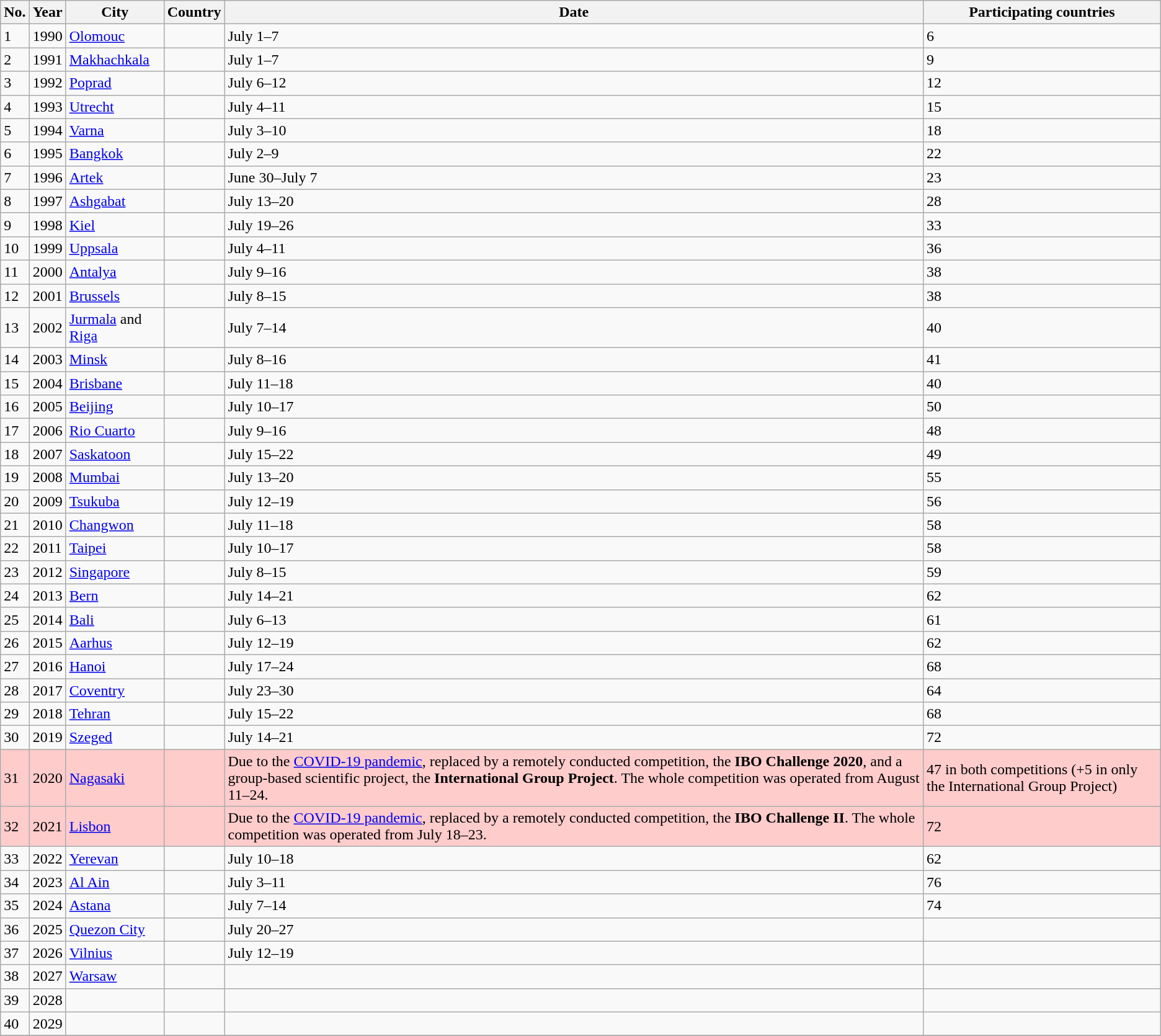<table class="wikitable sortable">
<tr>
<th>No.</th>
<th>Year</th>
<th>City</th>
<th>Country</th>
<th>Date</th>
<th>Participating countries</th>
</tr>
<tr>
<td>1</td>
<td>1990</td>
<td><a href='#'>Olomouc</a></td>
<td align=left></td>
<td>July 1–7</td>
<td>6</td>
</tr>
<tr>
<td>2</td>
<td>1991</td>
<td><a href='#'>Makhachkala</a></td>
<td align=left></td>
<td>July 1–7</td>
<td>9</td>
</tr>
<tr>
<td>3</td>
<td>1992</td>
<td><a href='#'>Poprad</a></td>
<td align=left></td>
<td>July 6–12</td>
<td>12</td>
</tr>
<tr>
<td>4</td>
<td>1993</td>
<td><a href='#'>Utrecht</a></td>
<td align=left></td>
<td>July 4–11</td>
<td>15</td>
</tr>
<tr>
<td>5</td>
<td>1994</td>
<td><a href='#'>Varna</a></td>
<td align=left></td>
<td>July 3–10</td>
<td>18</td>
</tr>
<tr>
<td>6</td>
<td>1995</td>
<td><a href='#'>Bangkok</a></td>
<td align=left></td>
<td>July 2–9</td>
<td>22</td>
</tr>
<tr>
<td>7</td>
<td>1996</td>
<td><a href='#'>Artek</a></td>
<td align=left></td>
<td>June 30–July 7</td>
<td>23</td>
</tr>
<tr>
<td>8</td>
<td>1997</td>
<td><a href='#'>Ashgabat</a></td>
<td align=left></td>
<td>July 13–20</td>
<td>28</td>
</tr>
<tr>
<td>9</td>
<td>1998</td>
<td><a href='#'>Kiel</a></td>
<td align=left></td>
<td>July 19–26</td>
<td>33</td>
</tr>
<tr>
<td>10</td>
<td>1999</td>
<td><a href='#'>Uppsala</a></td>
<td align=left></td>
<td>July 4–11</td>
<td>36</td>
</tr>
<tr>
<td>11</td>
<td>2000</td>
<td><a href='#'>Antalya</a></td>
<td align=left></td>
<td>July 9–16</td>
<td>38</td>
</tr>
<tr>
<td>12</td>
<td>2001</td>
<td><a href='#'>Brussels</a></td>
<td align=left></td>
<td>July 8–15</td>
<td>38</td>
</tr>
<tr>
<td>13</td>
<td>2002</td>
<td><a href='#'>Jurmala</a> and <a href='#'>Riga</a></td>
<td align=left></td>
<td>July 7–14</td>
<td>40</td>
</tr>
<tr>
<td>14</td>
<td>2003</td>
<td><a href='#'>Minsk</a></td>
<td align=left></td>
<td>July 8–16</td>
<td>41</td>
</tr>
<tr>
<td>15</td>
<td>2004</td>
<td><a href='#'>Brisbane</a></td>
<td align=left></td>
<td>July 11–18</td>
<td>40</td>
</tr>
<tr>
<td>16</td>
<td>2005</td>
<td><a href='#'>Beijing</a></td>
<td align=left></td>
<td>July 10–17</td>
<td>50</td>
</tr>
<tr>
<td>17</td>
<td>2006</td>
<td><a href='#'>Rio Cuarto</a></td>
<td align=left></td>
<td>July 9–16</td>
<td>48</td>
</tr>
<tr>
<td>18</td>
<td>2007</td>
<td><a href='#'>Saskatoon</a></td>
<td align=left></td>
<td>July 15–22</td>
<td>49</td>
</tr>
<tr>
<td>19</td>
<td>2008</td>
<td><a href='#'>Mumbai</a></td>
<td align=left></td>
<td>July 13–20</td>
<td>55</td>
</tr>
<tr>
<td>20</td>
<td>2009</td>
<td><a href='#'>Tsukuba</a></td>
<td align=left></td>
<td>July 12–19</td>
<td>56</td>
</tr>
<tr>
<td>21</td>
<td>2010</td>
<td><a href='#'>Changwon</a></td>
<td align=left></td>
<td>July 11–18</td>
<td>58</td>
</tr>
<tr>
<td>22</td>
<td>2011</td>
<td><a href='#'>Taipei</a></td>
<td align=left></td>
<td>July 10–17</td>
<td>58</td>
</tr>
<tr>
<td>23</td>
<td>2012</td>
<td><a href='#'>Singapore</a></td>
<td align=left></td>
<td>July 8–15</td>
<td>59</td>
</tr>
<tr>
<td>24</td>
<td>2013</td>
<td><a href='#'>Bern</a></td>
<td align=left></td>
<td>July 14–21</td>
<td>62</td>
</tr>
<tr>
<td>25</td>
<td>2014</td>
<td><a href='#'>Bali</a></td>
<td align=left></td>
<td>July 6–13</td>
<td>61</td>
</tr>
<tr>
<td>26</td>
<td>2015</td>
<td><a href='#'>Aarhus</a></td>
<td align=left></td>
<td>July 12–19</td>
<td>62</td>
</tr>
<tr>
<td>27</td>
<td>2016</td>
<td><a href='#'>Hanoi</a></td>
<td align=left></td>
<td>July 17–24</td>
<td>68</td>
</tr>
<tr>
<td>28</td>
<td>2017</td>
<td><a href='#'>Coventry</a></td>
<td align=left></td>
<td>July 23–30</td>
<td>64</td>
</tr>
<tr>
<td>29</td>
<td>2018</td>
<td><a href='#'>Tehran</a></td>
<td align=left></td>
<td>July 15–22</td>
<td>68</td>
</tr>
<tr>
<td>30</td>
<td>2019</td>
<td><a href='#'>Szeged</a></td>
<td align=left></td>
<td>July 14–21</td>
<td>72</td>
</tr>
<tr style="background:#FCC">
<td>31</td>
<td>2020</td>
<td><a href='#'>Nagasaki</a></td>
<td align=left></td>
<td>Due to the <a href='#'>COVID-19 pandemic</a>, replaced by a remotely conducted competition, the <strong>IBO Challenge 2020</strong>, and a group-based scientific project, the <strong>International Group Project</strong>. The whole competition was operated from August 11–24.</td>
<td>47 in both competitions (+5 in only the International Group Project)</td>
</tr>
<tr style="background:#FCC">
<td>32</td>
<td>2021</td>
<td><a href='#'>Lisbon</a></td>
<td align=left></td>
<td>Due to the <a href='#'>COVID-19 pandemic</a>, replaced by a remotely conducted competition, the <strong>IBO Challenge II</strong>. The whole competition was operated from July 18–23.</td>
<td>72</td>
</tr>
<tr>
<td>33</td>
<td>2022</td>
<td><a href='#'>Yerevan</a></td>
<td align=left></td>
<td>July 10–18</td>
<td>62</td>
</tr>
<tr>
<td>34</td>
<td>2023</td>
<td><a href='#'>Al Ain</a></td>
<td align="left"></td>
<td>July 3–11</td>
<td>76</td>
</tr>
<tr>
<td>35</td>
<td>2024</td>
<td><a href='#'>Astana</a></td>
<td align=left></td>
<td>July 7–14</td>
<td>74</td>
</tr>
<tr>
<td>36</td>
<td>2025</td>
<td><a href='#'>Quezon City</a></td>
<td align=left></td>
<td>July 20–27</td>
<td></td>
</tr>
<tr>
<td>37</td>
<td>2026</td>
<td><a href='#'>Vilnius</a></td>
<td align=left></td>
<td>July 12–19</td>
<td></td>
</tr>
<tr>
<td>38</td>
<td>2027</td>
<td><a href='#'>Warsaw</a></td>
<td align=left></td>
<td></td>
<td></td>
</tr>
<tr>
<td>39</td>
<td>2028</td>
<td></td>
<td align=left></td>
<td></td>
<td></td>
</tr>
<tr>
<td>40</td>
<td>2029</td>
<td></td>
<td align=left></td>
<td></td>
<td></td>
</tr>
<tr>
</tr>
</table>
